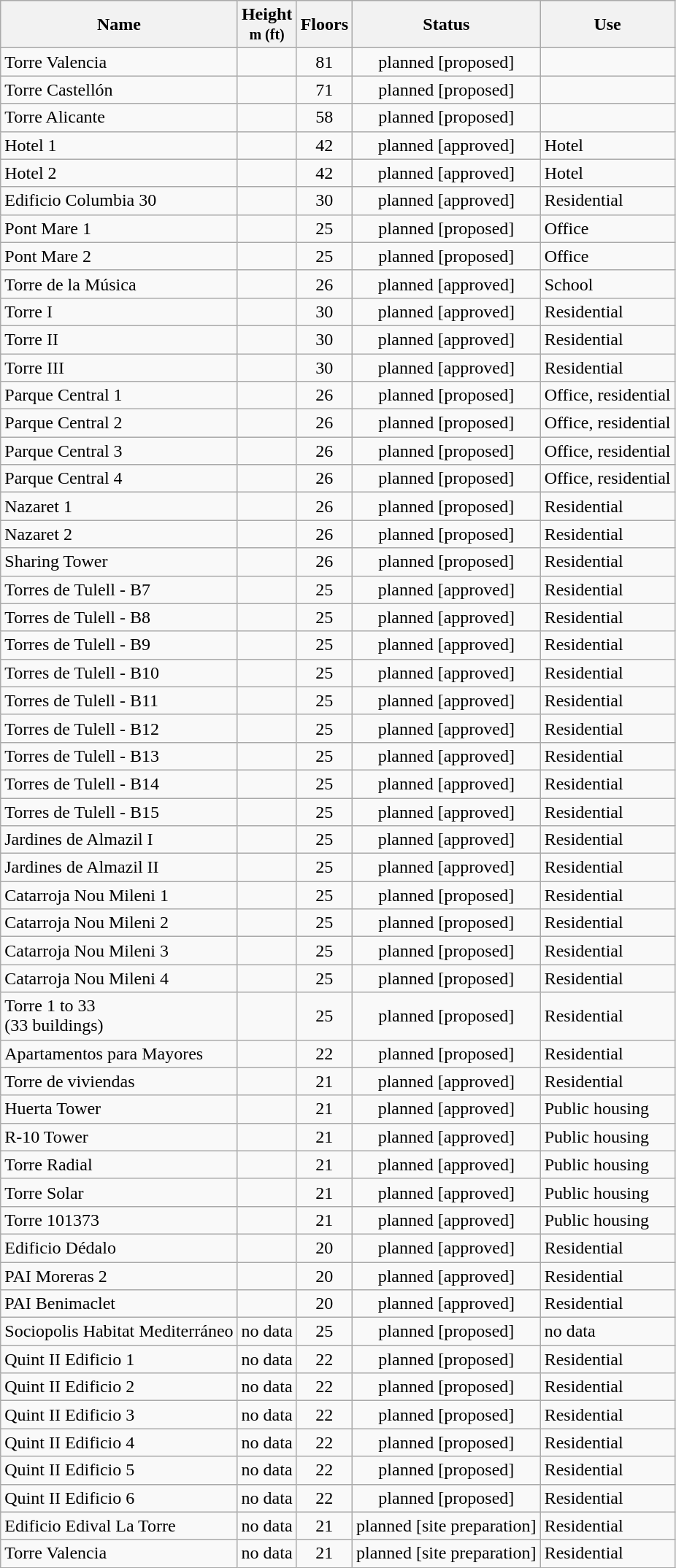<table class="wikitable sortable">
<tr>
<th>Name</th>
<th>Height<br><small>m (ft)</small></th>
<th>Floors</th>
<th>Status</th>
<th>Use</th>
</tr>
<tr>
<td>Torre Valencia </td>
<td align="center"></td>
<td align="center">81</td>
<td align="center">planned [proposed]</td>
<td></td>
</tr>
<tr>
<td>Torre Castellón </td>
<td align="center"></td>
<td align="center">71</td>
<td align="center">planned [proposed]</td>
<td></td>
</tr>
<tr>
<td>Torre Alicante </td>
<td align="center"></td>
<td align="center">58</td>
<td align="center">planned [proposed]</td>
<td></td>
</tr>
<tr>
<td>Hotel 1 </td>
<td align="center"></td>
<td align="center">42</td>
<td align="center">planned [approved]</td>
<td>Hotel</td>
</tr>
<tr>
<td>Hotel 2 </td>
<td align="center"></td>
<td align="center">42</td>
<td align="center">planned [approved]</td>
<td>Hotel</td>
</tr>
<tr>
<td>Edificio Columbia 30 </td>
<td align="center"></td>
<td align="center">30</td>
<td align="center">planned [approved]</td>
<td>Residential</td>
</tr>
<tr>
<td>Pont Mare 1 </td>
<td align="center"></td>
<td align="center">25</td>
<td align="center">planned [proposed]</td>
<td>Office</td>
</tr>
<tr>
<td>Pont Mare 2 </td>
<td align="center"></td>
<td align="center">25</td>
<td align="center">planned [proposed]</td>
<td>Office</td>
</tr>
<tr>
<td>Torre de la Música </td>
<td align="center"></td>
<td align="center">26</td>
<td align="center">planned [approved]</td>
<td>School</td>
</tr>
<tr>
<td>Torre I </td>
<td align="center"></td>
<td align="center">30</td>
<td align="center">planned [approved]</td>
<td>Residential</td>
</tr>
<tr>
<td>Torre II </td>
<td align="center"></td>
<td align="center">30</td>
<td align="center">planned [approved]</td>
<td>Residential</td>
</tr>
<tr>
<td>Torre III </td>
<td align="center"></td>
<td align="center">30</td>
<td align="center">planned [approved]</td>
<td>Residential</td>
</tr>
<tr>
<td>Parque Central 1 </td>
<td align="center"></td>
<td align="center">26</td>
<td align="center">planned [proposed]</td>
<td>Office, residential</td>
</tr>
<tr>
<td>Parque Central 2 </td>
<td align="center"></td>
<td align="center">26</td>
<td align="center">planned [proposed]</td>
<td>Office, residential</td>
</tr>
<tr>
<td>Parque Central 3 </td>
<td align="center"></td>
<td align="center">26</td>
<td align="center">planned [proposed]</td>
<td>Office, residential</td>
</tr>
<tr>
<td>Parque Central 4 </td>
<td align="center"></td>
<td align="center">26</td>
<td align="center">planned [proposed]</td>
<td>Office, residential</td>
</tr>
<tr>
<td>Nazaret 1 </td>
<td align="center"></td>
<td align="center">26</td>
<td align="center">planned [proposed]</td>
<td>Residential</td>
</tr>
<tr>
<td>Nazaret 2 </td>
<td align="center"></td>
<td align="center">26</td>
<td align="center">planned [proposed]</td>
<td>Residential</td>
</tr>
<tr>
<td>Sharing Tower </td>
<td align="center"></td>
<td align="center">26</td>
<td align="center">planned [proposed]</td>
<td>Residential</td>
</tr>
<tr>
<td>Torres de Tulell - B7 </td>
<td align="center"></td>
<td align="center">25</td>
<td align="center">planned [approved]</td>
<td>Residential</td>
</tr>
<tr>
<td>Torres de Tulell - B8 </td>
<td align="center"></td>
<td align="center">25</td>
<td align="center">planned [approved]</td>
<td>Residential</td>
</tr>
<tr>
<td>Torres de Tulell - B9 </td>
<td align="center"></td>
<td align="center">25</td>
<td align="center">planned [approved]</td>
<td>Residential</td>
</tr>
<tr>
<td>Torres de Tulell - B10 </td>
<td align="center"></td>
<td align="center">25</td>
<td align="center">planned [approved]</td>
<td>Residential</td>
</tr>
<tr>
<td>Torres de Tulell - B11 </td>
<td align="center"></td>
<td align="center">25</td>
<td align="center">planned [approved]</td>
<td>Residential</td>
</tr>
<tr>
<td>Torres de Tulell - B12 </td>
<td align="center"></td>
<td align="center">25</td>
<td align="center">planned [approved]</td>
<td>Residential</td>
</tr>
<tr>
<td>Torres de Tulell - B13 </td>
<td align="center"></td>
<td align="center">25</td>
<td align="center">planned [approved]</td>
<td>Residential</td>
</tr>
<tr>
<td>Torres de Tulell - B14 </td>
<td align="center"></td>
<td align="center">25</td>
<td align="center">planned [approved]</td>
<td>Residential</td>
</tr>
<tr>
<td>Torres de Tulell - B15 </td>
<td align="center"></td>
<td align="center">25</td>
<td align="center">planned [approved]</td>
<td>Residential</td>
</tr>
<tr>
<td>Jardines de Almazil I </td>
<td align="center"></td>
<td align="center">25</td>
<td align="center">planned [approved]</td>
<td>Residential</td>
</tr>
<tr>
<td>Jardines de Almazil II </td>
<td align="center"></td>
<td align="center">25</td>
<td align="center">planned [approved]</td>
<td>Residential</td>
</tr>
<tr>
<td>Catarroja Nou Mileni 1 </td>
<td align="center"></td>
<td align="center">25</td>
<td align="center">planned [proposed]</td>
<td>Residential</td>
</tr>
<tr>
<td>Catarroja Nou Mileni 2 </td>
<td align="center"></td>
<td align="center">25</td>
<td align="center">planned [proposed]</td>
<td>Residential</td>
</tr>
<tr>
<td>Catarroja Nou Mileni 3 </td>
<td align="center"></td>
<td align="center">25</td>
<td align="center">planned [proposed]</td>
<td>Residential</td>
</tr>
<tr>
<td>Catarroja Nou Mileni 4 </td>
<td align="center"></td>
<td align="center">25</td>
<td align="center">planned [proposed]</td>
<td>Residential</td>
</tr>
<tr>
<td>Torre 1 to 33<br>(33 buildings) </td>
<td align="center"></td>
<td align="center">25</td>
<td align="center">planned [proposed]</td>
<td>Residential</td>
</tr>
<tr>
<td>Apartamentos para Mayores </td>
<td align="center"></td>
<td align="center">22</td>
<td align="center">planned [proposed]</td>
<td>Residential</td>
</tr>
<tr>
<td>Torre de viviendas </td>
<td align="center"></td>
<td align="center">21</td>
<td align="center">planned [approved]</td>
<td>Residential</td>
</tr>
<tr>
<td>Huerta Tower </td>
<td align="center"></td>
<td align="center">21</td>
<td align="center">planned [approved]</td>
<td>Public housing</td>
</tr>
<tr>
<td>R-10 Tower </td>
<td align="center"></td>
<td align="center">21</td>
<td align="center">planned [approved]</td>
<td>Public housing</td>
</tr>
<tr>
<td>Torre Radial </td>
<td align="center"></td>
<td align="center">21</td>
<td align="center">planned [approved]</td>
<td>Public housing</td>
</tr>
<tr>
<td>Torre Solar </td>
<td align="center"></td>
<td align="center">21</td>
<td align="center">planned [approved]</td>
<td>Public housing</td>
</tr>
<tr>
<td>Torre 101373 </td>
<td align="center"></td>
<td align="center">21</td>
<td align="center">planned [approved]</td>
<td>Public housing</td>
</tr>
<tr>
<td>Edificio Dédalo </td>
<td align="center"></td>
<td align="center">20</td>
<td align="center">planned [approved]</td>
<td>Residential</td>
</tr>
<tr>
<td>PAI Moreras 2 </td>
<td align="center"></td>
<td align="center">20</td>
<td align="center">planned [approved]</td>
<td>Residential</td>
</tr>
<tr>
<td>PAI Benimaclet </td>
<td align="center"></td>
<td align="center">20</td>
<td align="center">planned [approved]</td>
<td>Residential</td>
</tr>
<tr>
<td>Sociopolis Habitat Mediterráneo </td>
<td align="center">no data</td>
<td align="center">25</td>
<td align="center">planned [proposed]</td>
<td>no data</td>
</tr>
<tr>
<td>Quint II Edificio 1 </td>
<td align="center">no data</td>
<td align="center">22</td>
<td align="center">planned [proposed]</td>
<td>Residential</td>
</tr>
<tr>
<td>Quint II Edificio 2 </td>
<td align="center">no data</td>
<td align="center">22</td>
<td align="center">planned [proposed]</td>
<td>Residential</td>
</tr>
<tr>
<td>Quint II Edificio 3 </td>
<td align="center">no data</td>
<td align="center">22</td>
<td align="center">planned [proposed]</td>
<td>Residential</td>
</tr>
<tr>
<td>Quint II Edificio 4 </td>
<td align="center">no data</td>
<td align="center">22</td>
<td align="center">planned [proposed]</td>
<td>Residential</td>
</tr>
<tr>
<td>Quint II Edificio 5 </td>
<td align="center">no data</td>
<td align="center">22</td>
<td align="center">planned [proposed]</td>
<td>Residential</td>
</tr>
<tr>
<td>Quint II Edificio 6 </td>
<td align="center">no data</td>
<td align="center">22</td>
<td align="center">planned [proposed]</td>
<td>Residential</td>
</tr>
<tr>
<td>Edificio Edival La Torre </td>
<td align="center">no data</td>
<td align="center">21</td>
<td align="center">planned [site preparation]</td>
<td>Residential</td>
</tr>
<tr>
<td>Torre Valencia </td>
<td align="center">no data</td>
<td align="center">21</td>
<td align="center">planned [site preparation]</td>
<td>Residential</td>
</tr>
</table>
